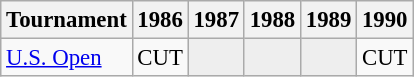<table class="wikitable" style="font-size:95%;">
<tr>
<th>Tournament</th>
<th>1986</th>
<th>1987</th>
<th>1988</th>
<th>1989</th>
<th>1990</th>
</tr>
<tr>
<td><a href='#'>U.S. Open</a></td>
<td align="center">CUT</td>
<td style="background:#eeeeee;"></td>
<td style="background:#eeeeee;"></td>
<td style="background:#eeeeee;"></td>
<td align="center">CUT</td>
</tr>
</table>
